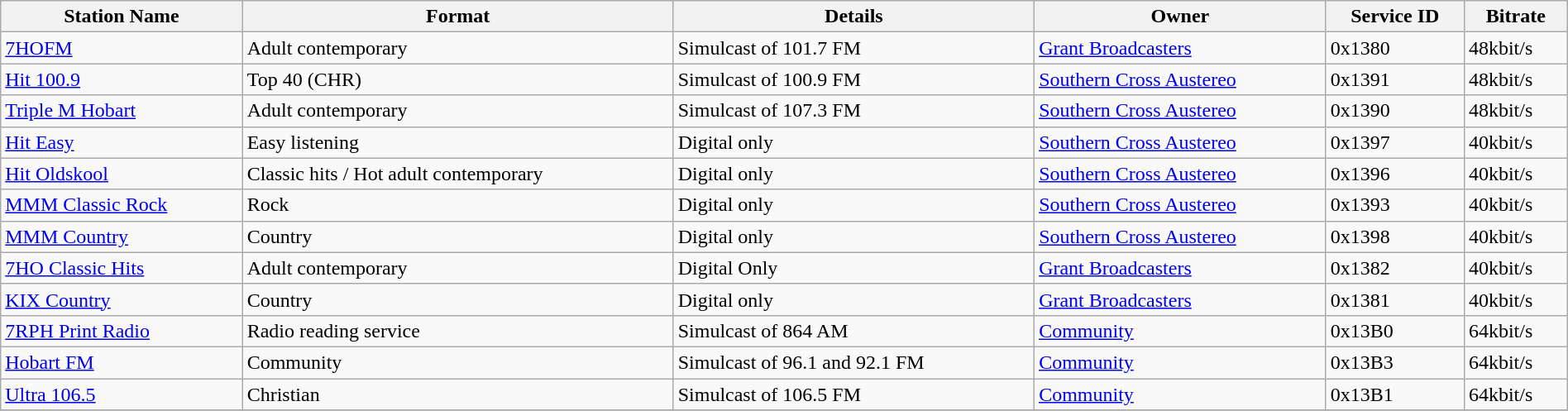<table class="wikitable sortable" width="100%">
<tr>
<th>Station Name</th>
<th>Format</th>
<th>Details</th>
<th>Owner</th>
<th>Service ID</th>
<th>Bitrate</th>
</tr>
<tr>
<td><a href='#'>7HOFM</a></td>
<td>Adult contemporary</td>
<td>Simulcast of 101.7 FM</td>
<td><a href='#'>Grant Broadcasters</a></td>
<td>0x1380</td>
<td>48kbit/s</td>
</tr>
<tr>
<td><a href='#'>Hit 100.9</a></td>
<td>Top 40 (CHR)</td>
<td>Simulcast of 100.9 FM</td>
<td><a href='#'>Southern Cross Austereo</a></td>
<td>0x1391</td>
<td>48kbit/s</td>
</tr>
<tr>
<td><a href='#'>Triple M Hobart</a></td>
<td>Adult contemporary</td>
<td>Simulcast of 107.3 FM</td>
<td><a href='#'>Southern Cross Austereo</a></td>
<td>0x1390</td>
<td>48kbit/s</td>
</tr>
<tr>
<td><a href='#'>Hit Easy</a></td>
<td>Easy listening</td>
<td>Digital only</td>
<td><a href='#'>Southern Cross Austereo</a></td>
<td>0x1397</td>
<td>40kbit/s</td>
</tr>
<tr>
<td><a href='#'>Hit Oldskool</a></td>
<td>Classic hits / Hot adult contemporary</td>
<td>Digital only</td>
<td><a href='#'>Southern Cross Austereo</a></td>
<td>0x1396</td>
<td>40kbit/s</td>
</tr>
<tr>
<td><a href='#'>MMM Classic Rock</a></td>
<td>Rock</td>
<td>Digital only</td>
<td><a href='#'>Southern Cross Austereo</a></td>
<td>0x1393</td>
<td>40kbit/s</td>
</tr>
<tr>
<td><a href='#'>MMM Country</a></td>
<td>Country</td>
<td>Digital only</td>
<td><a href='#'>Southern Cross Austereo</a></td>
<td>0x1398</td>
<td>40kbit/s</td>
</tr>
<tr>
<td><a href='#'>7HO Classic Hits</a></td>
<td>Adult contemporary</td>
<td>Digital Only</td>
<td><a href='#'>Grant Broadcasters</a></td>
<td>0x1382</td>
<td>40kbit/s</td>
</tr>
<tr>
<td><a href='#'>KIX Country</a></td>
<td>Country</td>
<td>Digital only</td>
<td><a href='#'>Grant Broadcasters</a></td>
<td>0x1381</td>
<td>40kbit/s</td>
</tr>
<tr>
<td><a href='#'>7RPH Print Radio</a></td>
<td>Radio reading service</td>
<td>Simulcast of 864 AM</td>
<td><a href='#'>Community</a></td>
<td>0x13B0</td>
<td>64kbit/s</td>
</tr>
<tr>
<td><a href='#'>Hobart FM</a></td>
<td>Community</td>
<td>Simulcast of 96.1 and 92.1 FM</td>
<td><a href='#'>Community</a></td>
<td>0x13B3</td>
<td>64kbit/s</td>
</tr>
<tr>
<td><a href='#'>Ultra 106.5</a></td>
<td>Christian</td>
<td>Simulcast of 106.5 FM</td>
<td><a href='#'>Community</a></td>
<td>0x13B1</td>
<td>64kbit/s</td>
</tr>
<tr>
</tr>
</table>
